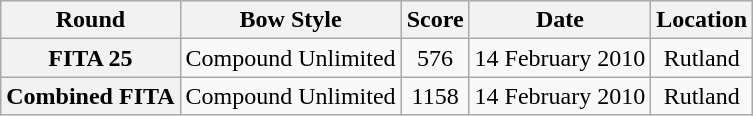<table class="wikitable" style="text-align:center">
<tr>
<th>Round</th>
<th>Bow Style</th>
<th>Score</th>
<th>Date</th>
<th>Location</th>
</tr>
<tr>
<th>FITA 25 </th>
<td>Compound Unlimited</td>
<td>576</td>
<td>14 February 2010</td>
<td>Rutland</td>
</tr>
<tr>
<th>Combined FITA </th>
<td>Compound Unlimited</td>
<td>1158</td>
<td>14 February 2010</td>
<td>Rutland<br></td>
</tr>
</table>
